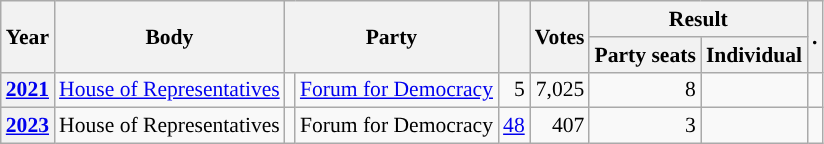<table class="wikitable plainrowheaders sortable" border=2 cellpadding=4 cellspacing=0 style="border: 1px #aaa solid; font-size: 90%; text-align:center;">
<tr>
<th scope="col" rowspan=2>Year</th>
<th scope="col" rowspan=2>Body</th>
<th scope="col" colspan=2 rowspan=2>Party</th>
<th scope="col" rowspan=2></th>
<th scope="col" rowspan=2>Votes</th>
<th scope="colgroup" colspan=2>Result</th>
<th scope="col" rowspan=2 class="unsortable">.</th>
</tr>
<tr>
<th scope="col">Party seats</th>
<th scope="col">Individual</th>
</tr>
<tr>
<th scope="row"><a href='#'>2021</a></th>
<td><a href='#'>House of Representatives</a></td>
<td style="background-color:"></td>
<td><a href='#'>Forum for Democracy</a></td>
<td style=text-align:right>5</td>
<td style=text-align:right>7,025</td>
<td style=text-align:right>8</td>
<td></td>
<td></td>
</tr>
<tr>
<th scope="row"><a href='#'>2023</a></th>
<td>House of Representatives</td>
<td style="background-color:"></td>
<td>Forum for Democracy</td>
<td style=text-align:right><a href='#'>48</a></td>
<td style=text-align:right>407</td>
<td style=text-align:right>3</td>
<td></td>
<td></td>
</tr>
</table>
